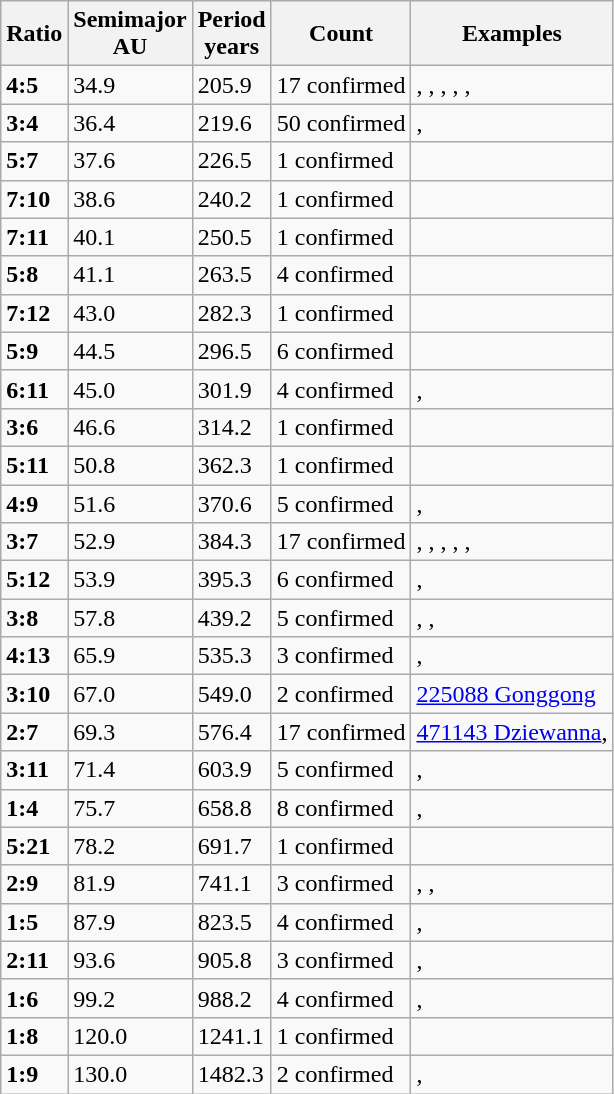<table class="wikitable sortable">
<tr>
<th>Ratio</th>
<th>Semimajor<br>AU</th>
<th>Period<br>years</th>
<th>Count</th>
<th>Examples</th>
</tr>
<tr>
<td><strong>4:5</strong></td>
<td>34.9</td>
<td>205.9</td>
<td>17 confirmed</td>
<td>, , , , , </td>
</tr>
<tr>
<td><strong>3:4</strong></td>
<td>36.4</td>
<td>219.6</td>
<td>50 confirmed</td>
<td>, </td>
</tr>
<tr>
<td><strong>5:7</strong></td>
<td>37.6</td>
<td>226.5</td>
<td>1 confirmed</td>
<td></td>
</tr>
<tr>
<td><strong>7:10</strong></td>
<td>38.6</td>
<td>240.2</td>
<td>1 confirmed</td>
<td></td>
</tr>
<tr>
<td><strong>7:11</strong></td>
<td>40.1</td>
<td>250.5</td>
<td>1 confirmed</td>
<td></td>
</tr>
<tr>
<td><strong>5:8</strong></td>
<td>41.1</td>
<td>263.5</td>
<td>4 confirmed</td>
<td></td>
</tr>
<tr>
<td><strong>7:12</strong></td>
<td>43.0</td>
<td>282.3</td>
<td>1 confirmed</td>
<td></td>
</tr>
<tr>
<td><strong>5:9</strong></td>
<td>44.5</td>
<td>296.5</td>
<td>6 confirmed</td>
<td></td>
</tr>
<tr>
<td><strong>6:11</strong></td>
<td>45.0</td>
<td>301.9</td>
<td>4 confirmed</td>
<td>, </td>
</tr>
<tr>
<td><strong>3:6</strong></td>
<td>46.6</td>
<td>314.2</td>
<td>1 confirmed</td>
<td></td>
</tr>
<tr>
<td><strong>5:11</strong></td>
<td>50.8</td>
<td>362.3</td>
<td>1 confirmed</td>
<td></td>
</tr>
<tr>
<td><strong>4:9</strong></td>
<td>51.6</td>
<td>370.6</td>
<td>5 confirmed</td>
<td>, </td>
</tr>
<tr>
<td><strong>3:7</strong></td>
<td>52.9</td>
<td>384.3</td>
<td>17 confirmed</td>
<td>, , , , , </td>
</tr>
<tr>
<td><strong>5:12</strong></td>
<td>53.9</td>
<td>395.3</td>
<td>6 confirmed</td>
<td>, </td>
</tr>
<tr>
<td><strong>3:8</strong></td>
<td>57.8</td>
<td>439.2</td>
<td>5 confirmed</td>
<td>, , </td>
</tr>
<tr>
<td><strong>4:13</strong></td>
<td>65.9</td>
<td>535.3</td>
<td>3 confirmed</td>
<td>, </td>
</tr>
<tr>
<td><strong>3:10</strong></td>
<td>67.0</td>
<td>549.0</td>
<td>2 confirmed</td>
<td><a href='#'>225088 Gonggong</a></td>
</tr>
<tr>
<td><strong>2:7</strong></td>
<td>69.3</td>
<td>576.4</td>
<td>17 confirmed</td>
<td><a href='#'>471143 Dziewanna</a>, </td>
</tr>
<tr>
<td><strong>3:11</strong></td>
<td>71.4</td>
<td>603.9</td>
<td>5 confirmed</td>
<td>, </td>
</tr>
<tr>
<td><strong>1:4</strong></td>
<td>75.7</td>
<td>658.8</td>
<td>8 confirmed</td>
<td>, </td>
</tr>
<tr>
<td><strong>5:21</strong></td>
<td>78.2</td>
<td>691.7</td>
<td>1 confirmed</td>
<td></td>
</tr>
<tr>
<td><strong>2:9</strong></td>
<td>81.9</td>
<td>741.1</td>
<td>3 confirmed</td>
<td>, , </td>
</tr>
<tr>
<td><strong>1:5</strong></td>
<td>87.9</td>
<td>823.5</td>
<td>4 confirmed</td>
<td>, </td>
</tr>
<tr>
<td><strong>2:11</strong></td>
<td>93.6</td>
<td>905.8</td>
<td>3 confirmed</td>
<td>, </td>
</tr>
<tr>
<td><strong>1:6</strong></td>
<td>99.2</td>
<td>988.2</td>
<td>4 confirmed</td>
<td>, </td>
</tr>
<tr>
<td><strong>1:8</strong></td>
<td>120.0</td>
<td>1241.1</td>
<td>1 confirmed</td>
<td></td>
</tr>
<tr>
<td><strong>1:9</strong></td>
<td>130.0</td>
<td>1482.3</td>
<td>2 confirmed</td>
<td>, </td>
</tr>
</table>
